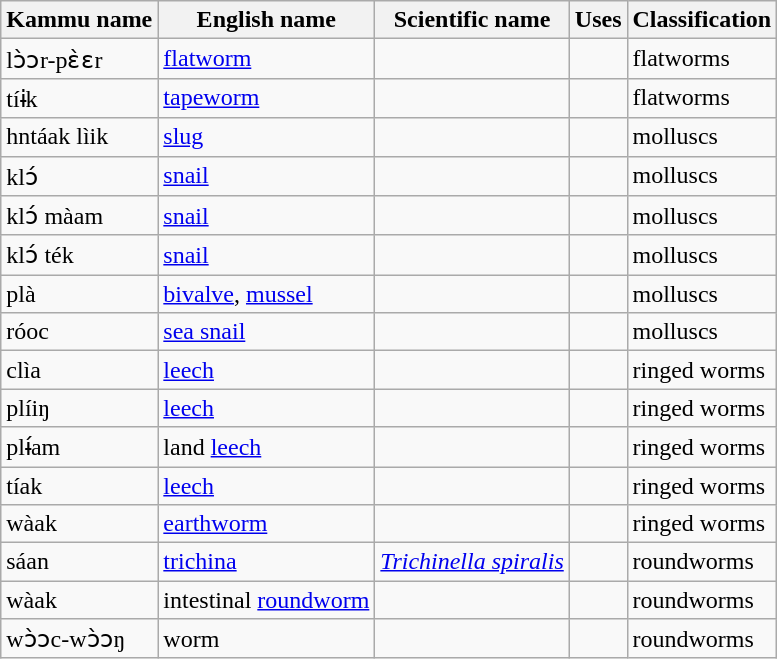<table class="wikitable sortable">
<tr>
<th>Kammu name</th>
<th>English name</th>
<th>Scientific name</th>
<th>Uses</th>
<th>Classification</th>
</tr>
<tr>
<td>lɔ̀ɔr-pɛ̀ɛr</td>
<td><a href='#'>flatworm</a></td>
<td></td>
<td></td>
<td>flatworms</td>
</tr>
<tr>
<td>tíɨk</td>
<td><a href='#'>tapeworm</a></td>
<td></td>
<td></td>
<td>flatworms</td>
</tr>
<tr>
<td>hntáak lìik</td>
<td><a href='#'>slug</a></td>
<td></td>
<td></td>
<td>molluscs</td>
</tr>
<tr>
<td>klɔ́</td>
<td><a href='#'>snail</a></td>
<td></td>
<td></td>
<td>molluscs</td>
</tr>
<tr>
<td>klɔ́ màam</td>
<td><a href='#'>snail</a></td>
<td></td>
<td></td>
<td>molluscs</td>
</tr>
<tr>
<td>klɔ́ ték</td>
<td><a href='#'>snail</a></td>
<td></td>
<td></td>
<td>molluscs</td>
</tr>
<tr>
<td>plà</td>
<td><a href='#'>bivalve</a>, <a href='#'>mussel</a></td>
<td></td>
<td></td>
<td>molluscs</td>
</tr>
<tr>
<td>róoc</td>
<td><a href='#'>sea snail</a></td>
<td></td>
<td></td>
<td>molluscs</td>
</tr>
<tr>
<td>clìa</td>
<td><a href='#'>leech</a></td>
<td></td>
<td></td>
<td>ringed worms</td>
</tr>
<tr>
<td>plíiŋ</td>
<td><a href='#'>leech</a></td>
<td></td>
<td></td>
<td>ringed worms</td>
</tr>
<tr>
<td>plɨ́am</td>
<td>land <a href='#'>leech</a></td>
<td></td>
<td></td>
<td>ringed worms</td>
</tr>
<tr>
<td>tíak</td>
<td><a href='#'>leech</a></td>
<td></td>
<td></td>
<td>ringed worms</td>
</tr>
<tr>
<td>wàak</td>
<td><a href='#'>earthworm</a></td>
<td></td>
<td></td>
<td>ringed worms</td>
</tr>
<tr>
<td>sáan</td>
<td><a href='#'>trichina</a></td>
<td><em><a href='#'>Trichinella spiralis</a></em></td>
<td></td>
<td>roundworms</td>
</tr>
<tr>
<td>wàak</td>
<td>intestinal <a href='#'>roundworm</a></td>
<td></td>
<td></td>
<td>roundworms</td>
</tr>
<tr>
<td>wɔ̀ɔc-wɔ̀ɔŋ</td>
<td>worm</td>
<td></td>
<td></td>
<td>roundworms</td>
</tr>
</table>
